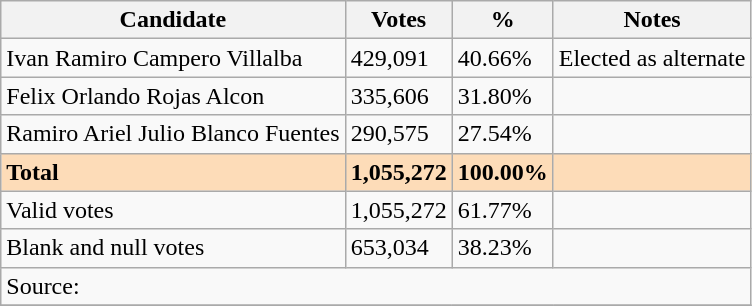<table class=wikitable>
<tr>
<th>Candidate</th>
<th>Votes</th>
<th>%</th>
<th>Notes</th>
</tr>
<tr>
<td>Ivan Ramiro Campero Villalba</td>
<td>429,091</td>
<td>40.66%</td>
<td>Elected as alternate</td>
</tr>
<tr>
<td>Felix Orlando Rojas Alcon</td>
<td>335,606</td>
<td>31.80%</td>
<td></td>
</tr>
<tr>
<td>Ramiro Ariel Julio Blanco Fuentes</td>
<td>290,575</td>
<td>27.54%</td>
<td></td>
</tr>
<tr>
<td style="background:#FDDCB8"><strong>Total</strong></td>
<td style="background:#FDDCB8"><strong>1,055,272</strong></td>
<td style="background:#FDDCB8"><strong>100.00%</strong></td>
<td style="background:#FDDCB8"></td>
</tr>
<tr>
<td>Valid votes</td>
<td>1,055,272</td>
<td>61.77%</td>
<td></td>
</tr>
<tr>
<td>Blank and null votes</td>
<td>653,034</td>
<td>38.23%</td>
<td></td>
</tr>
<tr>
<td colspan="4">Source: </td>
</tr>
<tr>
</tr>
</table>
